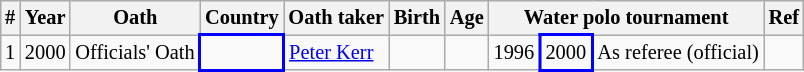<table class="wikitable sortable" style="text-align: center; font-size: 85%; margin-left: 1em;">
<tr>
<th>#</th>
<th>Year</th>
<th>Oath</th>
<th>Country</th>
<th>Oath taker</th>
<th>Birth</th>
<th>Age</th>
<th colspan="3">Water polo tournament</th>
<th class="unsortable">Ref</th>
</tr>
<tr>
<td>1</td>
<td>2000</td>
<td style="text-align: left;">Officials' Oath</td>
<td style="border: 2px solid blue; text-align: left;"></td>
<td style="text-align: left;" data-sort-value="Kerr, Peter"><a href='#'>Peter Kerr</a></td>
<td></td>
<td></td>
<td>1996</td>
<td style="border: 2px solid blue;">2000</td>
<td style="text-align: left;">As referee (official)</td>
<td></td>
</tr>
</table>
